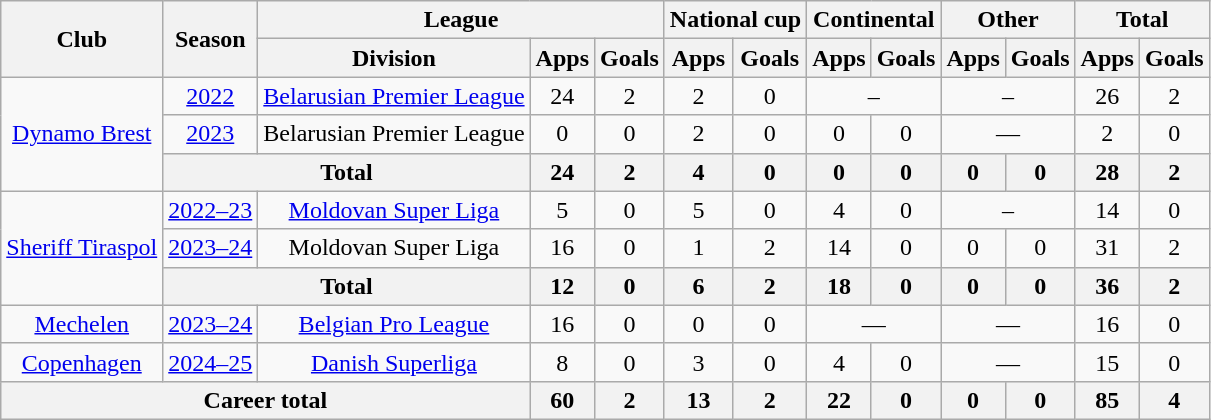<table class="wikitable" style="text-align:center">
<tr>
<th rowspan="2">Club</th>
<th rowspan="2">Season</th>
<th colspan="3">League</th>
<th colspan="2">National cup</th>
<th colspan="2">Continental</th>
<th colspan="2">Other</th>
<th colspan="2">Total</th>
</tr>
<tr>
<th>Division</th>
<th>Apps</th>
<th>Goals</th>
<th>Apps</th>
<th>Goals</th>
<th>Apps</th>
<th>Goals</th>
<th>Apps</th>
<th>Goals</th>
<th>Apps</th>
<th>Goals</th>
</tr>
<tr>
<td rowspan="3"><a href='#'>Dynamo Brest</a></td>
<td><a href='#'>2022</a></td>
<td><a href='#'>Belarusian Premier League</a></td>
<td>24</td>
<td>2</td>
<td>2</td>
<td>0</td>
<td colspan="2">–</td>
<td colspan="2">–</td>
<td>26</td>
<td>2</td>
</tr>
<tr>
<td><a href='#'>2023</a></td>
<td>Belarusian Premier League</td>
<td>0</td>
<td>0</td>
<td>2</td>
<td>0</td>
<td>0</td>
<td>0</td>
<td colspan="2">—</td>
<td>2</td>
<td>0</td>
</tr>
<tr>
<th colspan="2">Total</th>
<th>24</th>
<th>2</th>
<th>4</th>
<th>0</th>
<th>0</th>
<th>0</th>
<th>0</th>
<th>0</th>
<th>28</th>
<th>2</th>
</tr>
<tr>
<td rowspan="3"><a href='#'>Sheriff Tiraspol</a></td>
<td><a href='#'>2022–23</a></td>
<td><a href='#'>Moldovan Super Liga</a></td>
<td>5</td>
<td>0</td>
<td>5</td>
<td>0</td>
<td>4</td>
<td>0</td>
<td colspan="2">–</td>
<td>14</td>
<td>0</td>
</tr>
<tr>
<td><a href='#'>2023–24</a></td>
<td>Moldovan Super Liga</td>
<td>16</td>
<td>0</td>
<td>1</td>
<td>2</td>
<td>14</td>
<td>0</td>
<td>0</td>
<td>0</td>
<td>31</td>
<td>2</td>
</tr>
<tr>
<th colspan="2">Total</th>
<th>12</th>
<th>0</th>
<th>6</th>
<th>2</th>
<th>18</th>
<th>0</th>
<th>0</th>
<th>0</th>
<th>36</th>
<th>2</th>
</tr>
<tr>
<td><a href='#'>Mechelen</a></td>
<td><a href='#'>2023–24</a></td>
<td><a href='#'>Belgian Pro League</a></td>
<td>16</td>
<td>0</td>
<td>0</td>
<td>0</td>
<td colspan="2">—</td>
<td colspan="2">—</td>
<td>16</td>
<td>0</td>
</tr>
<tr>
<td><a href='#'>Copenhagen</a></td>
<td><a href='#'>2024–25</a></td>
<td><a href='#'>Danish Superliga</a></td>
<td>8</td>
<td>0</td>
<td>3</td>
<td>0</td>
<td>4</td>
<td>0</td>
<td colspan="2">—</td>
<td>15</td>
<td>0</td>
</tr>
<tr>
<th colspan="3">Career total</th>
<th>60</th>
<th>2</th>
<th>13</th>
<th>2</th>
<th>22</th>
<th>0</th>
<th>0</th>
<th>0</th>
<th>85</th>
<th>4</th>
</tr>
</table>
